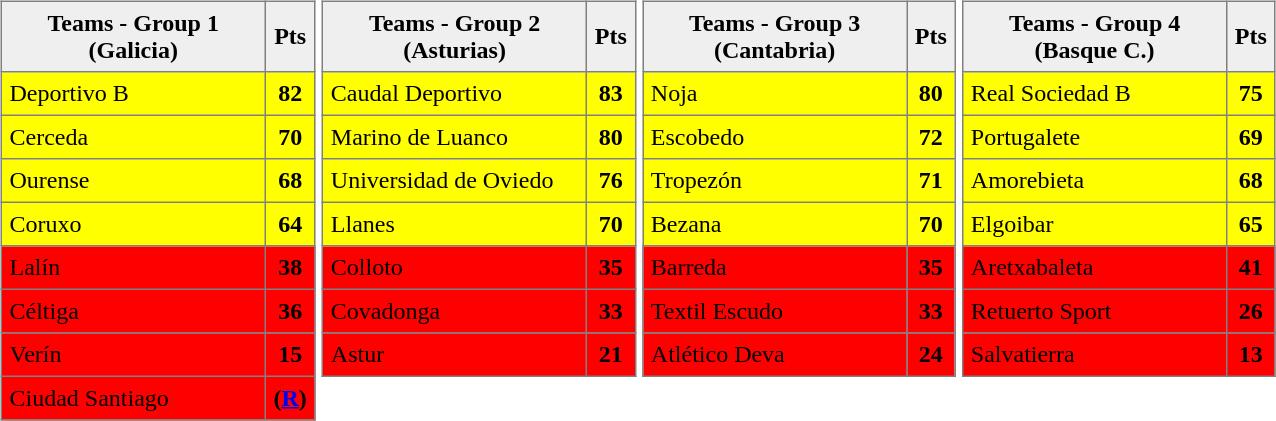<table>
<tr style="vertical-align: top;">
<td><br><table style=border-collapse:collapse border=1 cellspacing=0 cellpadding=5>
<tr align=center bgcolor=#efefef>
<th width=165>Teams - Group 1 (Galicia) </th>
<th width=20>Pts</th>
</tr>
<tr align=center style="background:#FFFF00;">
<td style="text-align:left;">Deportivo B</td>
<td><strong>82</strong></td>
</tr>
<tr align=center style="background:#FFFF00;">
<td style="text-align:left;">Cerceda</td>
<td><strong>70</strong></td>
</tr>
<tr align=center style="background:#FFFF00;">
<td style="text-align:left;">Ourense</td>
<td><strong>68</strong></td>
</tr>
<tr align=center style="background:#FFFF00;">
<td style="text-align:left;">Coruxo</td>
<td><strong>64</strong></td>
</tr>
<tr align=center style="background:#FF0000;">
<td style="text-align:left;">Lalín</td>
<td><strong>38</strong></td>
</tr>
<tr align=center style="background:#FF0000;">
<td style="text-align:left;">Céltiga</td>
<td><strong>36</strong></td>
</tr>
<tr align=center style="background:#FF0000;">
<td style="text-align:left;">Verín</td>
<td><strong>15</strong></td>
</tr>
<tr align=center style="background:#FF0000;">
<td style="text-align:left;">Ciudad Santiago</td>
<td><strong>(<a href='#'>R</a>)</strong></td>
</tr>
</table>
</td>
<td><br><table style=border-collapse:collapse border=1 cellspacing=0 cellpadding=5>
<tr align=center bgcolor=#efefef>
<th width=165>Teams - Group 2 (Asturias) </th>
<th width=20>Pts</th>
</tr>
<tr align=center style="background:#FFFF00;">
<td style="text-align:left;">Caudal Deportivo</td>
<td><strong>83</strong></td>
</tr>
<tr align=center style="background:#FFFF00;">
<td style="text-align:left;">Marino de Luanco</td>
<td><strong>80</strong></td>
</tr>
<tr align=center style="background:#FFFF00;">
<td style="text-align:left;">Universidad de Oviedo</td>
<td><strong>76</strong></td>
</tr>
<tr align=center style="background:#FFFF00;">
<td style="text-align:left;">Llanes</td>
<td><strong>70</strong></td>
</tr>
<tr align=center style="background:#FF0000;">
<td style="text-align:left;">Colloto</td>
<td><strong>35</strong></td>
</tr>
<tr align=center style="background:#FF0000;">
<td style="text-align:left;">Covadonga</td>
<td><strong>33</strong></td>
</tr>
<tr align=center style="background:#FF0000;">
<td style="text-align:left;">Astur</td>
<td><strong>21</strong></td>
</tr>
</table>
</td>
<td><br><table style=border-collapse:collapse border=1 cellspacing=0 cellpadding=5>
<tr align=center bgcolor=#efefef>
<th width=165>Teams - Group 3 (Cantabria) </th>
<th width=20>Pts</th>
</tr>
<tr align=center style="background:#FFFF00;">
<td style="text-align:left;">Noja</td>
<td><strong>80</strong></td>
</tr>
<tr align=center style="background:#FFFF00;">
<td style="text-align:left;">Escobedo</td>
<td><strong>72</strong></td>
</tr>
<tr align=center style="background:#FFFF00;">
<td style="text-align:left;">Tropezón</td>
<td><strong>71</strong></td>
</tr>
<tr align=center style="background:#FFFF00;">
<td style="text-align:left;">Bezana</td>
<td><strong>70</strong></td>
</tr>
<tr align=center style="background:#FF0000;">
<td style="text-align:left;">Barreda</td>
<td><strong>35</strong></td>
</tr>
<tr align=center style="background:#FF0000;">
<td style="text-align:left;">Textil Escudo</td>
<td><strong>33</strong></td>
</tr>
<tr align=center style="background:#FF0000;">
<td style="text-align:left;">Atlético Deva</td>
<td><strong>24</strong></td>
</tr>
</table>
</td>
<td><br><table style=border-collapse:collapse border=1 cellspacing=0 cellpadding=5>
<tr align=center bgcolor=#efefef>
<th width=165>Teams - Group 4 (Basque C.) </th>
<th width=20>Pts</th>
</tr>
<tr align=center style="background:#FFFF00;">
<td style="text-align:left;">Real Sociedad B</td>
<td><strong>75</strong></td>
</tr>
<tr align=center style="background:#FFFF00;">
<td style="text-align:left;">Portugalete</td>
<td><strong>69</strong></td>
</tr>
<tr align=center style="background:#FFFF00;">
<td style="text-align:left;">Amorebieta</td>
<td><strong>68</strong></td>
</tr>
<tr align=center style="background:#FFFF00;">
<td style="text-align:left;">Elgoibar</td>
<td><strong>65</strong></td>
</tr>
<tr align=center style="background:#FF0000;">
<td style="text-align:left;">Aretxabaleta</td>
<td><strong>41</strong></td>
</tr>
<tr align=center style="background:#FF0000;">
<td style="text-align:left;">Retuerto Sport</td>
<td><strong>26</strong></td>
</tr>
<tr align=center style="background:#FF0000;">
<td style="text-align:left;">Salvatierra</td>
<td><strong>13</strong></td>
</tr>
</table>
</td>
</tr>
</table>
